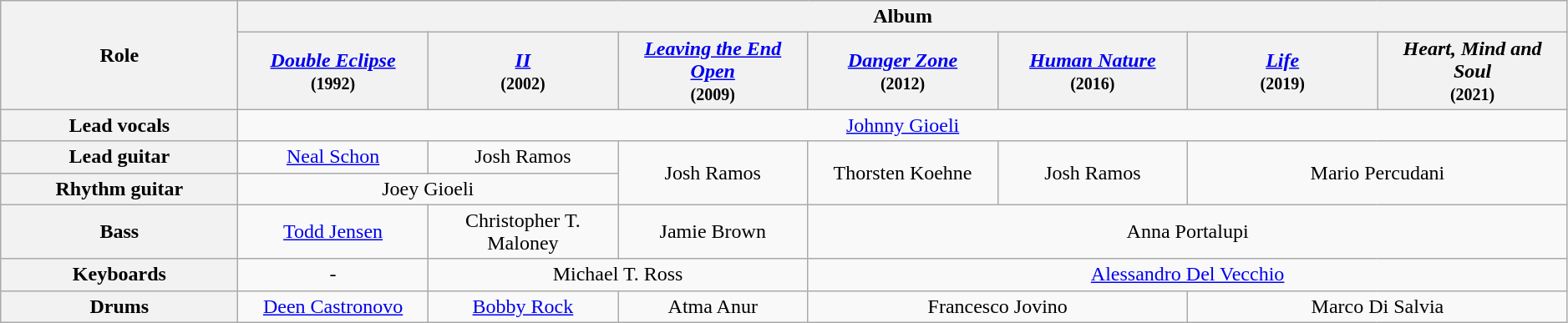<table class="wikitable" style="text-align:center; width:99%;">
<tr>
<th rowspan="2" style="width:10%;">Role</th>
<th colspan="15" style="text-align:center;">Album</th>
</tr>
<tr>
<th style="text-align:center; width:8%;"><em><a href='#'>Double Eclipse</a></em><br><small>(1992)</small></th>
<th style="text-align:center; width:8%;"><em><a href='#'>II</a></em><br><small>(2002)</small></th>
<th style="text-align:center; width:8%;"><em><a href='#'>Leaving the End Open</a></em><br><small>(2009)</small></th>
<th style="text-align:center; width:8%;"><em><a href='#'>Danger Zone</a></em><br><small>(2012)</small></th>
<th style="text-align:center; width:8%;"><em><a href='#'>Human Nature</a></em><br><small>(2016)</small></th>
<th style="text-align:center; width:8%;"><em><a href='#'>Life</a></em><br><small>(2019)</small></th>
<th style="text-align:center; width:8%;"><em>Heart, Mind and Soul</em><br><small>(2021)</small></th>
</tr>
<tr>
<th>Lead vocals</th>
<td colspan="7"><a href='#'>Johnny Gioeli</a></td>
</tr>
<tr>
<th>Lead guitar</th>
<td colspan="1"><a href='#'>Neal Schon</a></td>
<td>Josh Ramos</td>
<td rowspan="2">Josh Ramos</td>
<td colspan="1" rowspan="2">Thorsten Koehne</td>
<td colspan="1" rowspan="2">Josh Ramos</td>
<td colspan="2" rowspan="2">Mario Percudani</td>
</tr>
<tr>
<th>Rhythm guitar</th>
<td colspan="2">Joey Gioeli</td>
</tr>
<tr>
<th>Bass</th>
<td colspan="1"><a href='#'>Todd Jensen</a></td>
<td colspan="1">Christopher T. Maloney</td>
<td colspan="1">Jamie Brown</td>
<td colspan="4">Anna Portalupi</td>
</tr>
<tr>
<th>Keyboards</th>
<td colspan="1">-</td>
<td colspan="2">Michael T. Ross</td>
<td colspan="4"><a href='#'>Alessandro Del Vecchio</a></td>
</tr>
<tr>
<th>Drums</th>
<td colspan="1"><a href='#'>Deen Castronovo</a></td>
<td colspan="1"><a href='#'>Bobby Rock</a></td>
<td colspan="1">Atma Anur</td>
<td colspan="2">Francesco Jovino</td>
<td colspan="2">Marco Di Salvia</td>
</tr>
</table>
